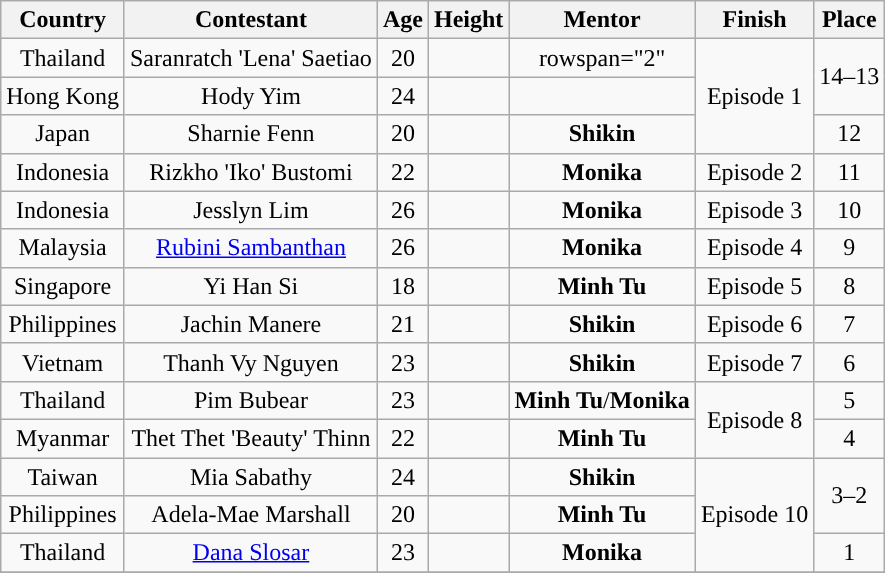<table class="wikitable sortable" style="text-align:center;">
<tr>
<th>Country</th>
<th>Contestant</th>
<th>Age</th>
<th>Height</th>
<th>Mentor</th>
<th>Finish</th>
<th>Place</th>
</tr>
<tr>
<td>Thailand</td>
<td>Saranratch 'Lena' Saetiao</td>
<td>20</td>
<td></td>
<td>rowspan="2" </td>
<td rowspan="3">Episode 1</td>
<td rowspan="2">14–13</td>
</tr>
<tr>
<td>Hong Kong</td>
<td>Hody Yim</td>
<td>24</td>
<td></td>
</tr>
<tr>
<td>Japan</td>
<td>Sharnie Fenn</td>
<td>20</td>
<td></td>
<td><strong><span>Shikin</span></strong></td>
<td>12</td>
</tr>
<tr>
<td>Indonesia</td>
<td>Rizkho 'Iko' Bustomi</td>
<td>22</td>
<td></td>
<td><strong><span>Monika</span></strong></td>
<td>Episode 2</td>
<td>11</td>
</tr>
<tr>
<td>Indonesia</td>
<td>Jesslyn Lim</td>
<td>26</td>
<td></td>
<td><strong><span>Monika</span></strong></td>
<td>Episode 3</td>
<td>10</td>
</tr>
<tr>
<td>Malaysia</td>
<td><a href='#'>Rubini Sambanthan</a></td>
<td>26</td>
<td></td>
<td><strong><span>Monika</span></strong></td>
<td>Episode 4</td>
<td>9</td>
</tr>
<tr>
<td>Singapore</td>
<td>Yi Han Si</td>
<td>18</td>
<td></td>
<td><strong><span>Minh Tu</span></strong></td>
<td>Episode 5</td>
<td>8</td>
</tr>
<tr>
<td>Philippines</td>
<td>Jachin Manere</td>
<td>21</td>
<td></td>
<td><strong><span>Shikin</span></strong></td>
<td>Episode 6</td>
<td>7</td>
</tr>
<tr>
<td>Vietnam</td>
<td>Thanh Vy Nguyen</td>
<td>23</td>
<td></td>
<td><strong><span>Shikin</span></strong></td>
<td>Episode 7</td>
<td>6</td>
</tr>
<tr>
<td>Thailand</td>
<td>Pim Bubear</td>
<td>23</td>
<td></td>
<td><strong><span>Minh Tu</span></strong>/<strong><span>Monika</span></strong></td>
<td rowspan="2">Episode 8</td>
<td>5</td>
</tr>
<tr>
<td>Myanmar</td>
<td>Thet Thet 'Beauty' Thinn</td>
<td>22</td>
<td></td>
<td><strong><span>Minh Tu</span></strong></td>
<td>4</td>
</tr>
<tr>
<td>Taiwan</td>
<td>Mia Sabathy</td>
<td>24</td>
<td></td>
<td><strong><span>Shikin</span></strong></td>
<td rowspan="3">Episode 10</td>
<td rowspan="2">3–2</td>
</tr>
<tr>
<td>Philippines</td>
<td>Adela-Mae Marshall</td>
<td>20</td>
<td></td>
<td><strong><span>Minh Tu</span></strong></td>
</tr>
<tr>
<td>Thailand</td>
<td><a href='#'>Dana Slosar</a></td>
<td>23</td>
<td></td>
<td><strong><span>Monika</span></strong></td>
<td>1</td>
</tr>
<tr>
</tr>
</table>
